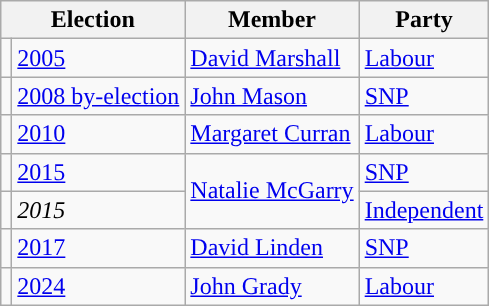<table class="wikitable">
<tr>
<th colspan="2">Election</th>
<th>Member</th>
<th>Party</th>
</tr>
<tr>
<td style="color:inherit;background-color: "></td>
<td><a href='#'>2005</a></td>
<td><a href='#'>David Marshall</a></td>
<td><a href='#'>Labour</a></td>
</tr>
<tr>
<td style="color:inherit;background-color: "></td>
<td><a href='#'>2008 by-election</a></td>
<td><a href='#'>John Mason</a></td>
<td><a href='#'>SNP</a></td>
</tr>
<tr>
<td style="color:inherit;background-color: "></td>
<td><a href='#'>2010</a></td>
<td><a href='#'>Margaret Curran</a></td>
<td><a href='#'>Labour</a></td>
</tr>
<tr>
<td style="color:inherit;background-color: "></td>
<td><a href='#'>2015</a></td>
<td rowspan="2"><a href='#'>Natalie McGarry</a></td>
<td><a href='#'>SNP</a></td>
</tr>
<tr>
<td style="color:inherit;background-color: "></td>
<td><em>2015</em></td>
<td><a href='#'>Independent</a></td>
</tr>
<tr>
<td style="color:inherit;background-color: "></td>
<td><a href='#'>2017</a></td>
<td><a href='#'>David Linden</a></td>
<td><a href='#'>SNP</a></td>
</tr>
<tr>
<td style="color:inherit;background-color: "></td>
<td><a href='#'>2024</a></td>
<td><a href='#'>John Grady</a></td>
<td><a href='#'>Labour</a></td>
</tr>
</table>
